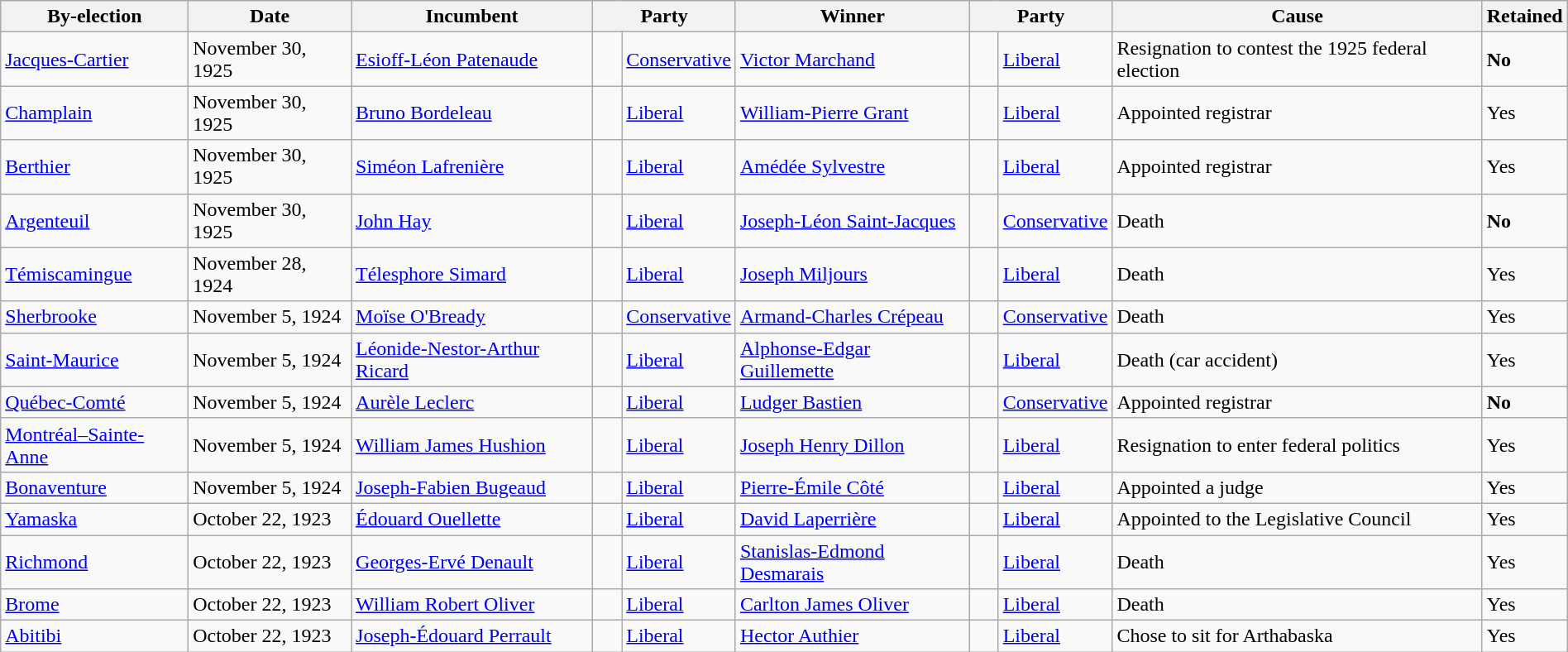<table class=wikitable style="width:100%">
<tr>
<th>By-election</th>
<th>Date</th>
<th>Incumbent</th>
<th colspan=2>Party</th>
<th>Winner</th>
<th colspan=2>Party</th>
<th>Cause</th>
<th>Retained</th>
</tr>
<tr>
<td><a href='#'>Jacques-Cartier</a></td>
<td>November 30, 1925</td>
<td><a href='#'>Esioff-Léon Patenaude</a></td>
<td>    </td>
<td><a href='#'>Conservative</a></td>
<td><a href='#'>Victor Marchand</a></td>
<td>    </td>
<td><a href='#'>Liberal</a></td>
<td>Resignation to contest the 1925 federal election</td>
<td><strong>No</strong></td>
</tr>
<tr>
<td><a href='#'>Champlain</a></td>
<td>November 30, 1925</td>
<td><a href='#'>Bruno Bordeleau</a></td>
<td>    </td>
<td><a href='#'>Liberal</a></td>
<td><a href='#'>William-Pierre Grant</a></td>
<td>    </td>
<td><a href='#'>Liberal</a></td>
<td>Appointed registrar</td>
<td>Yes</td>
</tr>
<tr>
<td><a href='#'>Berthier</a></td>
<td>November 30, 1925</td>
<td><a href='#'>Siméon Lafrenière</a></td>
<td>    </td>
<td><a href='#'>Liberal</a></td>
<td><a href='#'>Amédée Sylvestre</a></td>
<td>    </td>
<td><a href='#'>Liberal</a></td>
<td>Appointed registrar</td>
<td>Yes</td>
</tr>
<tr>
<td><a href='#'>Argenteuil</a></td>
<td>November 30, 1925</td>
<td><a href='#'>John Hay</a></td>
<td>    </td>
<td><a href='#'>Liberal</a></td>
<td><a href='#'>Joseph-Léon Saint-Jacques</a></td>
<td>    </td>
<td><a href='#'>Conservative</a></td>
<td>Death</td>
<td><strong>No</strong></td>
</tr>
<tr>
<td><a href='#'>Témiscamingue</a></td>
<td>November 28, 1924</td>
<td><a href='#'>Télesphore Simard</a></td>
<td>    </td>
<td><a href='#'>Liberal</a></td>
<td><a href='#'>Joseph Miljours</a></td>
<td>    </td>
<td><a href='#'>Liberal</a></td>
<td>Death</td>
<td>Yes</td>
</tr>
<tr>
<td><a href='#'>Sherbrooke</a></td>
<td>November 5, 1924</td>
<td><a href='#'>Moïse O'Bready</a></td>
<td>    </td>
<td><a href='#'>Conservative</a></td>
<td><a href='#'>Armand-Charles Crépeau</a></td>
<td>    </td>
<td><a href='#'>Conservative</a></td>
<td>Death</td>
<td>Yes</td>
</tr>
<tr>
<td><a href='#'>Saint-Maurice</a></td>
<td>November 5, 1924</td>
<td><a href='#'>Léonide-Nestor-Arthur Ricard</a></td>
<td>    </td>
<td><a href='#'>Liberal</a></td>
<td><a href='#'>Alphonse-Edgar Guillemette</a></td>
<td>    </td>
<td><a href='#'>Liberal</a></td>
<td>Death (car accident)</td>
<td>Yes</td>
</tr>
<tr>
<td><a href='#'>Québec-Comté</a></td>
<td>November 5, 1924</td>
<td><a href='#'>Aurèle Leclerc</a></td>
<td>    </td>
<td><a href='#'>Liberal</a></td>
<td><a href='#'>Ludger Bastien</a></td>
<td>    </td>
<td><a href='#'>Conservative</a></td>
<td>Appointed registrar</td>
<td><strong>No</strong></td>
</tr>
<tr>
<td><a href='#'>Montréal–Sainte-Anne</a></td>
<td>November 5, 1924</td>
<td><a href='#'>William James Hushion</a></td>
<td>    </td>
<td><a href='#'>Liberal</a></td>
<td><a href='#'>Joseph Henry Dillon</a></td>
<td>    </td>
<td><a href='#'>Liberal</a></td>
<td>Resignation to enter federal politics</td>
<td>Yes</td>
</tr>
<tr>
<td><a href='#'>Bonaventure</a></td>
<td>November 5, 1924</td>
<td><a href='#'>Joseph-Fabien Bugeaud</a></td>
<td>    </td>
<td><a href='#'>Liberal</a></td>
<td><a href='#'>Pierre-Émile Côté</a></td>
<td>    </td>
<td><a href='#'>Liberal</a></td>
<td>Appointed a judge</td>
<td>Yes</td>
</tr>
<tr>
<td><a href='#'>Yamaska</a></td>
<td>October 22, 1923</td>
<td><a href='#'>Édouard Ouellette</a></td>
<td>    </td>
<td><a href='#'>Liberal</a></td>
<td><a href='#'>David Laperrière</a></td>
<td>    </td>
<td><a href='#'>Liberal</a></td>
<td>Appointed to the Legislative Council</td>
<td>Yes</td>
</tr>
<tr>
<td><a href='#'>Richmond</a></td>
<td>October 22, 1923</td>
<td><a href='#'>Georges-Ervé Denault</a></td>
<td>    </td>
<td><a href='#'>Liberal</a></td>
<td><a href='#'>Stanislas-Edmond Desmarais</a></td>
<td>    </td>
<td><a href='#'>Liberal</a></td>
<td>Death</td>
<td>Yes</td>
</tr>
<tr>
<td><a href='#'>Brome</a></td>
<td>October 22, 1923</td>
<td><a href='#'>William Robert Oliver</a></td>
<td>    </td>
<td><a href='#'>Liberal</a></td>
<td><a href='#'>Carlton James Oliver</a></td>
<td>    </td>
<td><a href='#'>Liberal</a></td>
<td>Death</td>
<td>Yes</td>
</tr>
<tr>
<td><a href='#'>Abitibi</a></td>
<td>October 22, 1923</td>
<td><a href='#'>Joseph-Édouard Perrault</a></td>
<td>    </td>
<td><a href='#'>Liberal</a></td>
<td><a href='#'>Hector Authier</a></td>
<td>    </td>
<td><a href='#'>Liberal</a></td>
<td>Chose to sit for Arthabaska</td>
<td>Yes</td>
</tr>
</table>
